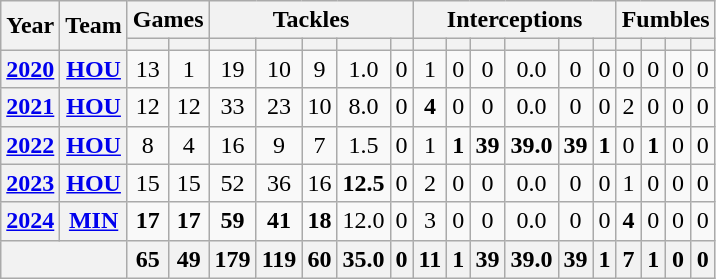<table class="wikitable" style="text-align:center;">
<tr>
<th rowspan="2">Year</th>
<th rowspan="2">Team</th>
<th colspan="2">Games</th>
<th colspan="5">Tackles</th>
<th colspan="6">Interceptions</th>
<th colspan="4">Fumbles</th>
</tr>
<tr>
<th></th>
<th></th>
<th></th>
<th></th>
<th></th>
<th></th>
<th></th>
<th></th>
<th></th>
<th></th>
<th></th>
<th></th>
<th></th>
<th></th>
<th></th>
<th></th>
<th></th>
</tr>
<tr>
<th><a href='#'>2020</a></th>
<th><a href='#'>HOU</a></th>
<td>13</td>
<td>1</td>
<td>19</td>
<td>10</td>
<td>9</td>
<td>1.0</td>
<td>0</td>
<td>1</td>
<td>0</td>
<td>0</td>
<td>0.0</td>
<td>0</td>
<td>0</td>
<td>0</td>
<td>0</td>
<td>0</td>
<td>0</td>
</tr>
<tr>
<th><a href='#'>2021</a></th>
<th><a href='#'>HOU</a></th>
<td>12</td>
<td>12</td>
<td>33</td>
<td>23</td>
<td>10</td>
<td>8.0</td>
<td>0</td>
<td><strong>4</strong></td>
<td>0</td>
<td>0</td>
<td>0.0</td>
<td>0</td>
<td>0</td>
<td>2</td>
<td>0</td>
<td>0</td>
<td>0</td>
</tr>
<tr>
<th><a href='#'>2022</a></th>
<th><a href='#'>HOU</a></th>
<td>8</td>
<td>4</td>
<td>16</td>
<td>9</td>
<td>7</td>
<td>1.5</td>
<td>0</td>
<td>1</td>
<td><strong>1</strong></td>
<td><strong>39</strong></td>
<td><strong>39.0</strong></td>
<td><strong>39</strong></td>
<td><strong>1</strong></td>
<td>0</td>
<td><strong>1</strong></td>
<td>0</td>
<td>0</td>
</tr>
<tr>
<th><a href='#'>2023</a></th>
<th><a href='#'>HOU</a></th>
<td>15</td>
<td>15</td>
<td>52</td>
<td>36</td>
<td>16</td>
<td><strong>12.5</strong></td>
<td>0</td>
<td>2</td>
<td>0</td>
<td>0</td>
<td>0.0</td>
<td>0</td>
<td>0</td>
<td>1</td>
<td>0</td>
<td>0</td>
<td>0</td>
</tr>
<tr>
<th><a href='#'>2024</a></th>
<th><a href='#'>MIN</a></th>
<td><strong>17</strong></td>
<td><strong>17</strong></td>
<td><strong>59</strong></td>
<td><strong>41</strong></td>
<td><strong>18</strong></td>
<td>12.0</td>
<td>0</td>
<td>3</td>
<td>0</td>
<td>0</td>
<td>0.0</td>
<td>0</td>
<td>0</td>
<td><strong>4</strong></td>
<td>0</td>
<td>0</td>
<td>0</td>
</tr>
<tr>
<th colspan="2"></th>
<th>65</th>
<th>49</th>
<th>179</th>
<th>119</th>
<th>60</th>
<th>35.0</th>
<th>0</th>
<th>11</th>
<th>1</th>
<th>39</th>
<th>39.0</th>
<th>39</th>
<th>1</th>
<th>7</th>
<th>1</th>
<th>0</th>
<th>0</th>
</tr>
</table>
